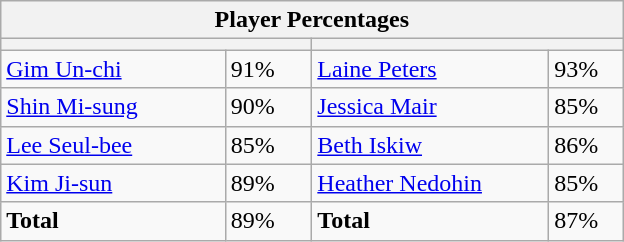<table class="wikitable">
<tr>
<th colspan=4 width=400>Player Percentages</th>
</tr>
<tr>
<th colspan=2 width=200></th>
<th colspan=2 width=200></th>
</tr>
<tr>
<td><a href='#'>Gim Un-chi</a></td>
<td>91%</td>
<td><a href='#'>Laine Peters</a></td>
<td>93%</td>
</tr>
<tr>
<td><a href='#'>Shin Mi-sung</a></td>
<td>90%</td>
<td><a href='#'>Jessica Mair</a></td>
<td>85%</td>
</tr>
<tr>
<td><a href='#'>Lee Seul-bee</a></td>
<td>85%</td>
<td><a href='#'>Beth Iskiw</a></td>
<td>86%</td>
</tr>
<tr>
<td><a href='#'>Kim Ji-sun</a></td>
<td>89%</td>
<td><a href='#'>Heather Nedohin</a></td>
<td>85%</td>
</tr>
<tr>
<td><strong>Total</strong></td>
<td>89%</td>
<td><strong>Total</strong></td>
<td>87%</td>
</tr>
</table>
